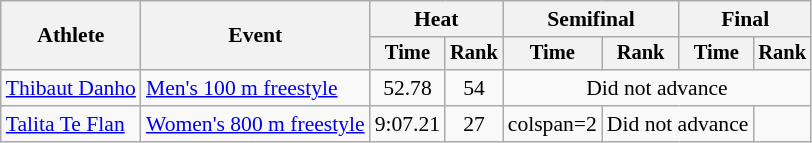<table class=wikitable style="font-size:90%">
<tr>
<th rowspan="2">Athlete</th>
<th rowspan="2">Event</th>
<th colspan="2">Heat</th>
<th colspan="2">Semifinal</th>
<th colspan="2">Final</th>
</tr>
<tr style="font-size:95%">
<th>Time</th>
<th>Rank</th>
<th>Time</th>
<th>Rank</th>
<th>Time</th>
<th>Rank</th>
</tr>
<tr align=center>
<td align=left><a href='#'>Thibaut Danho</a></td>
<td align=left><a href='#'>Men's 100 m freestyle</a></td>
<td>52.78</td>
<td>54</td>
<td colspan=4>Did not advance</td>
</tr>
<tr align=center>
<td align=left><a href='#'>Talita Te Flan</a></td>
<td align=left><a href='#'>Women's 800 m freestyle</a></td>
<td>9:07.21</td>
<td>27</td>
<td>colspan=2 </td>
<td colspan=2>Did not advance</td>
</tr>
</table>
